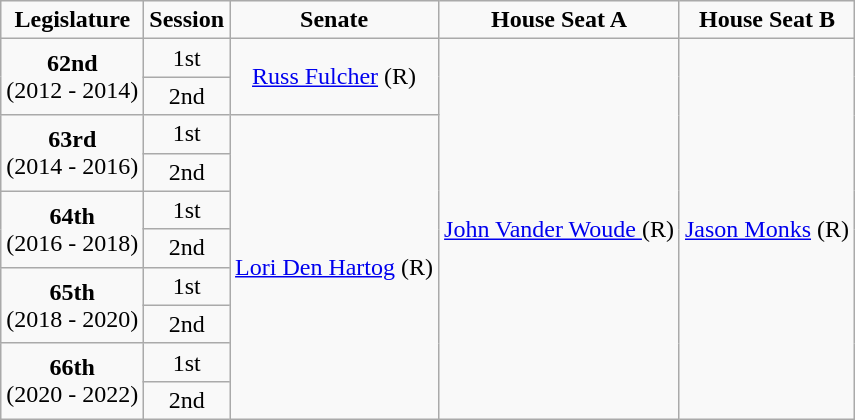<table class=wikitable style="text-align:center">
<tr>
<td><strong>Legislature</strong></td>
<td><strong>Session</strong></td>
<td><strong>Senate</strong></td>
<td><strong>House Seat A</strong></td>
<td><strong>House Seat B</strong></td>
</tr>
<tr>
<td rowspan="2" colspan="1" style="text-align: center;"><strong>62nd</strong> <br> (2012 - 2014)</td>
<td>1st</td>
<td rowspan="2" colspan="1" style="text-align: center;" ><a href='#'>Russ Fulcher</a> (R)</td>
<td rowspan="10" colspan="1" style="text-align: center;" ><a href='#'>John Vander Woude </a>(R)</td>
<td rowspan="10" colspan="1" style="text-align: center;" ><a href='#'>Jason Monks</a> (R)</td>
</tr>
<tr>
<td>2nd</td>
</tr>
<tr>
<td rowspan="2" colspan="1" style="text-align: center;"><strong>63rd</strong> <br> (2014 - 2016)</td>
<td>1st</td>
<td rowspan="8" colspan="1" style="text-align: center;" ><a href='#'>Lori Den Hartog</a> (R)</td>
</tr>
<tr>
<td>2nd</td>
</tr>
<tr>
<td rowspan="2" colspan="1" style="text-align: center;"><strong>64th</strong> <br> (2016 - 2018)</td>
<td>1st</td>
</tr>
<tr>
<td>2nd</td>
</tr>
<tr>
<td rowspan="2" colspan="1" style="text-align: center;"><strong>65th</strong> <br> (2018 - 2020)</td>
<td>1st</td>
</tr>
<tr>
<td>2nd</td>
</tr>
<tr>
<td rowspan="2" colspan="1" style="text-align: center;"><strong>66th</strong> <br> (2020 - 2022)</td>
<td>1st</td>
</tr>
<tr>
<td>2nd</td>
</tr>
</table>
